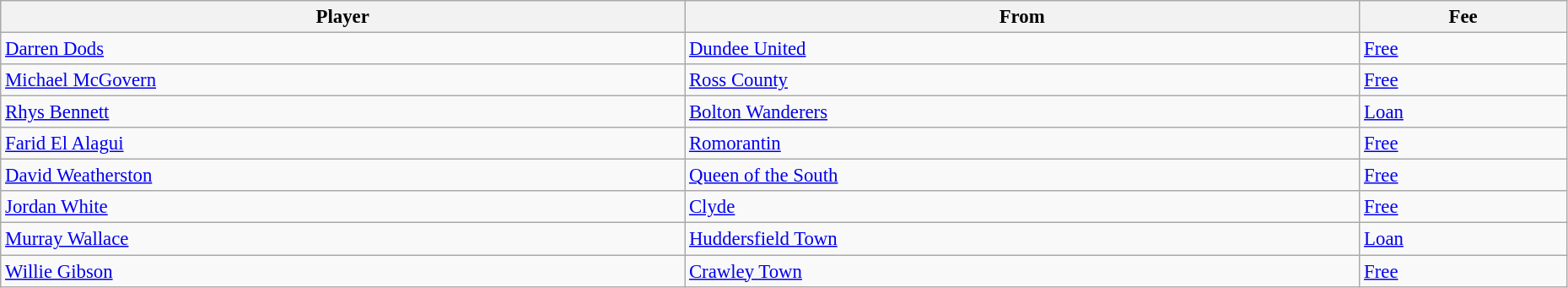<table class="wikitable" style="text-align:center; font-size:95%;width:98%; text-align:left">
<tr>
<th>Player</th>
<th>From</th>
<th>Fee</th>
</tr>
<tr>
<td> <a href='#'>Darren Dods</a></td>
<td> <a href='#'>Dundee United</a></td>
<td><a href='#'>Free</a></td>
</tr>
<tr>
<td> <a href='#'>Michael McGovern</a></td>
<td> <a href='#'>Ross County</a></td>
<td><a href='#'>Free</a></td>
</tr>
<tr>
<td> <a href='#'>Rhys Bennett</a></td>
<td> <a href='#'>Bolton Wanderers</a></td>
<td><a href='#'>Loan</a></td>
</tr>
<tr>
<td> <a href='#'>Farid El Alagui</a></td>
<td> <a href='#'>Romorantin</a></td>
<td><a href='#'>Free</a></td>
</tr>
<tr>
<td> <a href='#'>David Weatherston</a></td>
<td> <a href='#'>Queen of the South</a></td>
<td><a href='#'>Free</a></td>
</tr>
<tr>
<td> <a href='#'>Jordan White</a></td>
<td> <a href='#'>Clyde</a></td>
<td><a href='#'>Free</a></td>
</tr>
<tr>
<td> <a href='#'>Murray Wallace</a></td>
<td> <a href='#'>Huddersfield Town</a></td>
<td><a href='#'>Loan</a></td>
</tr>
<tr>
<td> <a href='#'>Willie Gibson</a></td>
<td> <a href='#'>Crawley Town</a></td>
<td><a href='#'>Free</a></td>
</tr>
</table>
